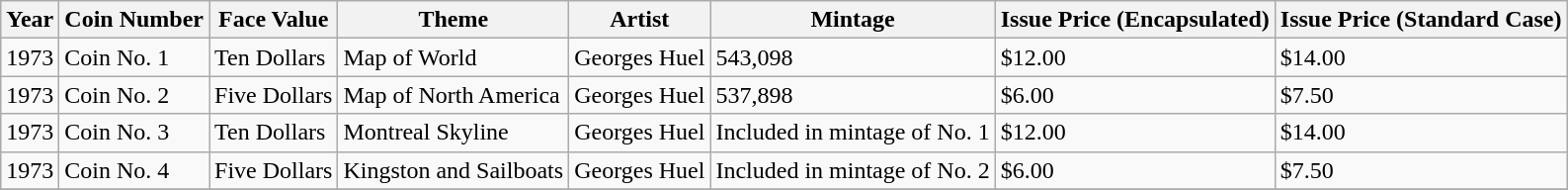<table class="wikitable">
<tr>
<th>Year</th>
<th>Coin Number</th>
<th>Face Value</th>
<th>Theme</th>
<th>Artist</th>
<th>Mintage</th>
<th>Issue Price (Encapsulated)</th>
<th>Issue Price (Standard Case)</th>
</tr>
<tr>
<td>1973</td>
<td>Coin No. 1</td>
<td>Ten Dollars</td>
<td>Map of World</td>
<td>Georges Huel</td>
<td>543,098</td>
<td>$12.00</td>
<td>$14.00</td>
</tr>
<tr>
<td>1973</td>
<td>Coin No. 2</td>
<td>Five Dollars</td>
<td>Map of North America</td>
<td>Georges Huel</td>
<td>537,898</td>
<td>$6.00</td>
<td>$7.50</td>
</tr>
<tr>
<td>1973</td>
<td>Coin No. 3</td>
<td>Ten Dollars</td>
<td>Montreal Skyline</td>
<td>Georges Huel</td>
<td>Included in mintage of No. 1</td>
<td>$12.00</td>
<td>$14.00</td>
</tr>
<tr>
<td>1973</td>
<td>Coin No. 4</td>
<td>Five Dollars</td>
<td>Kingston and Sailboats</td>
<td>Georges Huel</td>
<td>Included in mintage of No. 2</td>
<td>$6.00</td>
<td>$7.50</td>
</tr>
<tr>
</tr>
</table>
